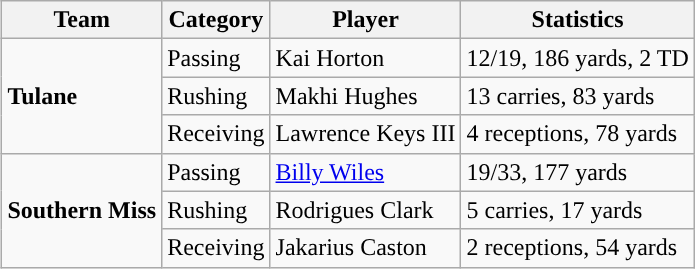<table class="wikitable" style="float: right;">
<tr>
<th>Team</th>
<th>Category</th>
<th>Player</th>
<th>Statistics</th>
</tr>
<tr>
<td rowspan=3><strong>Tulane</strong></td>
<td>Passing</td>
<td>Kai Horton</td>
<td>12/19, 186  yards, 2 TD</td>
</tr>
<tr>
<td>Rushing</td>
<td>Makhi Hughes</td>
<td>13 carries, 83 yards</td>
</tr>
<tr>
<td>Receiving</td>
<td>Lawrence Keys III</td>
<td>4 receptions, 78 yards</td>
</tr>
<tr>
<td rowspan=3><strong>Southern Miss</strong></td>
<td>Passing</td>
<td><a href='#'>Billy Wiles</a></td>
<td>19/33, 177 yards</td>
</tr>
<tr>
<td>Rushing</td>
<td>Rodrigues Clark</td>
<td>5 carries, 17 yards</td>
</tr>
<tr>
<td>Receiving</td>
<td>Jakarius Caston</td>
<td>2 receptions, 54 yards</td>
</tr>
</table>
